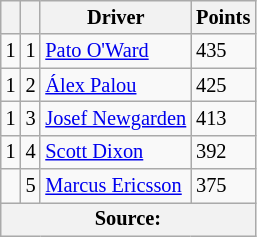<table class="wikitable" style="font-size: 85%;">
<tr>
<th scope="col"></th>
<th scope="col"></th>
<th scope="col">Driver</th>
<th scope="col">Points</th>
</tr>
<tr>
<td align="left"> 1</td>
<td align="center">1</td>
<td> <a href='#'>Pato O'Ward</a></td>
<td align="left">435</td>
</tr>
<tr>
<td align="left"> 1</td>
<td align="center">2</td>
<td> <a href='#'>Álex Palou</a></td>
<td align="left">425</td>
</tr>
<tr>
<td align="left"> 1</td>
<td align="center">3</td>
<td> <a href='#'>Josef Newgarden</a></td>
<td align="left">413</td>
</tr>
<tr>
<td align="left"> 1</td>
<td align="center">4</td>
<td> <a href='#'>Scott Dixon</a></td>
<td align="left">392</td>
</tr>
<tr>
<td align="left"></td>
<td align="center">5</td>
<td> <a href='#'>Marcus Ericsson</a></td>
<td align="left">375</td>
</tr>
<tr>
<th colspan=4>Source:</th>
</tr>
</table>
